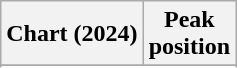<table class="wikitable sortable plainrowheaders" style="text-align:center">
<tr>
<th scope="col">Chart (2024)</th>
<th scope="col">Peak<br>position</th>
</tr>
<tr>
</tr>
<tr>
</tr>
<tr>
</tr>
<tr>
</tr>
</table>
